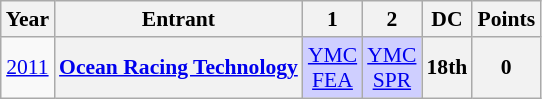<table class="wikitable" style="text-align:center; font-size:90%">
<tr>
<th>Year</th>
<th>Entrant</th>
<th>1</th>
<th>2</th>
<th>DC</th>
<th>Points</th>
</tr>
<tr>
<td><a href='#'>2011</a></td>
<th><a href='#'>Ocean Racing Technology</a></th>
<td style="background:#CFCFFF;"><a href='#'>YMC<br>FEA</a><br></td>
<td style="background:#CFCFFF;"><a href='#'>YMC<br>SPR</a><br></td>
<th>18th</th>
<th>0</th>
</tr>
</table>
